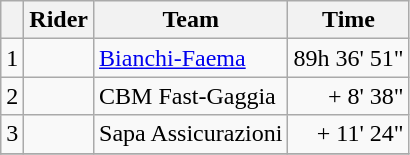<table class="wikitable">
<tr>
<th></th>
<th>Rider</th>
<th>Team</th>
<th>Time</th>
</tr>
<tr>
<td>1</td>
<td></td>
<td><a href='#'>Bianchi-Faema</a></td>
<td align=right>89h 36' 51"</td>
</tr>
<tr>
<td>2</td>
<td></td>
<td>CBM Fast-Gaggia</td>
<td align=right>+ 8' 38"</td>
</tr>
<tr>
<td>3</td>
<td></td>
<td>Sapa Assicurazioni</td>
<td align=right>+ 11' 24"</td>
</tr>
<tr>
</tr>
</table>
